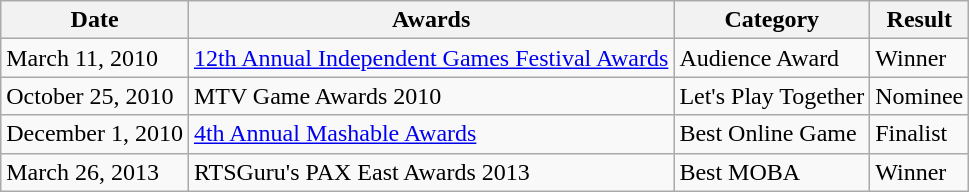<table class="wikitable">
<tr>
<th>Date</th>
<th>Awards</th>
<th>Category</th>
<th>Result</th>
</tr>
<tr>
<td>March 11, 2010</td>
<td><a href='#'>12th Annual Independent Games Festival Awards</a></td>
<td>Audience Award</td>
<td>Winner</td>
</tr>
<tr>
<td>October 25, 2010</td>
<td>MTV Game Awards 2010</td>
<td>Let's Play Together</td>
<td>Nominee</td>
</tr>
<tr>
<td>December 1, 2010</td>
<td><a href='#'>4th Annual Mashable Awards</a></td>
<td>Best Online Game</td>
<td>Finalist</td>
</tr>
<tr>
<td>March 26, 2013</td>
<td>RTSGuru's PAX East Awards 2013</td>
<td>Best MOBA</td>
<td>Winner</td>
</tr>
</table>
